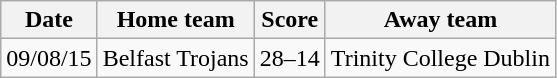<table class="wikitable">
<tr>
<th>Date</th>
<th>Home team</th>
<th>Score</th>
<th>Away team</th>
</tr>
<tr>
<td>09/08/15</td>
<td>Belfast Trojans</td>
<td>28–14</td>
<td>Trinity College Dublin</td>
</tr>
</table>
